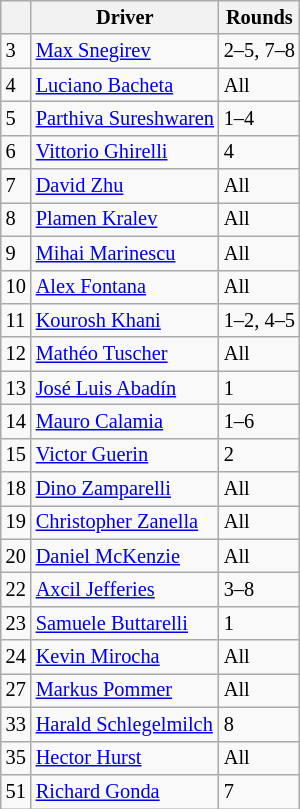<table class="wikitable" style="font-size: 85%;">
<tr>
<th></th>
<th>Driver</th>
<th>Rounds</th>
</tr>
<tr>
<td>3</td>
<td> <a href='#'>Max Snegirev</a></td>
<td>2–5, 7–8</td>
</tr>
<tr>
<td>4</td>
<td> <a href='#'>Luciano Bacheta</a></td>
<td>All</td>
</tr>
<tr>
<td>5</td>
<td nowrap> <a href='#'>Parthiva Sureshwaren</a></td>
<td>1–4</td>
</tr>
<tr>
<td>6</td>
<td> <a href='#'>Vittorio Ghirelli</a></td>
<td>4</td>
</tr>
<tr>
<td>7</td>
<td> <a href='#'>David Zhu</a></td>
<td>All</td>
</tr>
<tr>
<td>8</td>
<td> <a href='#'>Plamen Kralev</a></td>
<td>All</td>
</tr>
<tr>
<td>9</td>
<td> <a href='#'>Mihai Marinescu</a></td>
<td>All</td>
</tr>
<tr>
<td>10</td>
<td> <a href='#'>Alex Fontana</a></td>
<td>All</td>
</tr>
<tr>
<td>11</td>
<td> <a href='#'>Kourosh Khani</a></td>
<td>1–2, 4–5</td>
</tr>
<tr>
<td>12</td>
<td> <a href='#'>Mathéo Tuscher</a></td>
<td>All</td>
</tr>
<tr>
<td>13</td>
<td> <a href='#'>José Luis Abadín</a></td>
<td>1</td>
</tr>
<tr>
<td>14</td>
<td> <a href='#'>Mauro Calamia</a></td>
<td>1–6</td>
</tr>
<tr>
<td>15</td>
<td> <a href='#'>Victor Guerin</a></td>
<td>2</td>
</tr>
<tr>
<td>18</td>
<td> <a href='#'>Dino Zamparelli</a></td>
<td>All</td>
</tr>
<tr>
<td>19</td>
<td> <a href='#'>Christopher Zanella</a></td>
<td>All</td>
</tr>
<tr>
<td>20</td>
<td> <a href='#'>Daniel McKenzie</a></td>
<td>All</td>
</tr>
<tr>
<td>22</td>
<td> <a href='#'>Axcil Jefferies</a></td>
<td>3–8</td>
</tr>
<tr>
<td>23</td>
<td> <a href='#'>Samuele Buttarelli</a></td>
<td>1</td>
</tr>
<tr>
<td>24</td>
<td> <a href='#'>Kevin Mirocha</a></td>
<td>All</td>
</tr>
<tr>
<td>27</td>
<td> <a href='#'>Markus Pommer</a></td>
<td>All</td>
</tr>
<tr>
<td>33</td>
<td> <a href='#'>Harald Schlegelmilch</a></td>
<td>8</td>
</tr>
<tr>
<td>35</td>
<td> <a href='#'>Hector Hurst</a></td>
<td>All</td>
</tr>
<tr>
<td>51</td>
<td> <a href='#'>Richard Gonda</a></td>
<td>7</td>
</tr>
</table>
